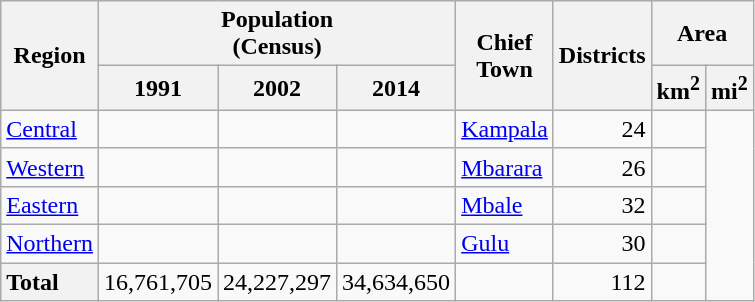<table class="wikitable sortable" style="text-align:right">
<tr>
<th rowspan="2" class=unsortable>Region</th>
<th colspan="3">Population<br>(Census)</th>
<th rowspan="2">Chief<br>Town</th>
<th rowspan="2">Districts</th>
<th colspan="2">Area</th>
</tr>
<tr>
<th>1991</th>
<th>2002</th>
<th>2014</th>
<th>km<sup>2</sup></th>
<th>mi<sup>2</sup></th>
</tr>
<tr>
<td style="text-align:left"><a href='#'>Central</a></td>
<td></td>
<td></td>
<td></td>
<td style="text-align:left"><a href='#'>Kampala</a></td>
<td>24</td>
<td></td>
</tr>
<tr>
<td style="text-align:left"><a href='#'>Western</a></td>
<td></td>
<td></td>
<td></td>
<td style="text-align:left"><a href='#'>Mbarara</a></td>
<td>26</td>
<td></td>
</tr>
<tr>
<td style="text-align:left"><a href='#'>Eastern</a></td>
<td></td>
<td></td>
<td></td>
<td style="text-align:left"><a href='#'>Mbale</a></td>
<td>32</td>
<td></td>
</tr>
<tr>
<td style="text-align:left"><a href='#'>Northern</a></td>
<td></td>
<td></td>
<td></td>
<td style="text-align:left"><a href='#'>Gulu</a></td>
<td>30</td>
<td></td>
</tr>
<tr class=sortbottom>
<th style="text-align:left">Total</th>
<td>16,761,705</td>
<td>24,227,297</td>
<td>34,634,650</td>
<td></td>
<td>112</td>
<td></td>
</tr>
</table>
